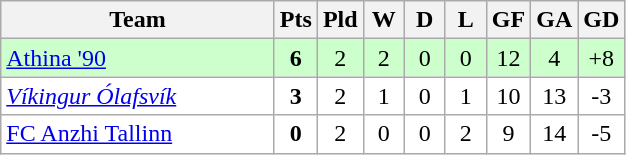<table class="wikitable" style="text-align: center;">
<tr>
<th width="175">Team</th>
<th width="20">Pts</th>
<th width="20">Pld</th>
<th width="20">W</th>
<th width="20">D</th>
<th width="20">L</th>
<th width="20">GF</th>
<th width="20">GA</th>
<th width="20">GD</th>
</tr>
<tr bgcolor=#ccffcc>
<td align="left"> <a href='#'>Athina '90</a></td>
<td><strong>6</strong></td>
<td>2</td>
<td>2</td>
<td>0</td>
<td>0</td>
<td>12</td>
<td>4</td>
<td>+8</td>
</tr>
<tr bgcolor=ffffff>
<td align="left"> <em><a href='#'>Víkingur Ólafsvík</a></em></td>
<td><strong>3</strong></td>
<td>2</td>
<td>1</td>
<td>0</td>
<td>1</td>
<td>10</td>
<td>13</td>
<td>-3</td>
</tr>
<tr bgcolor=ffffff>
<td align="left"> <a href='#'>FC Anzhi Tallinn</a></td>
<td><strong>0</strong></td>
<td>2</td>
<td>0</td>
<td>0</td>
<td>2</td>
<td>9</td>
<td>14</td>
<td>-5</td>
</tr>
</table>
